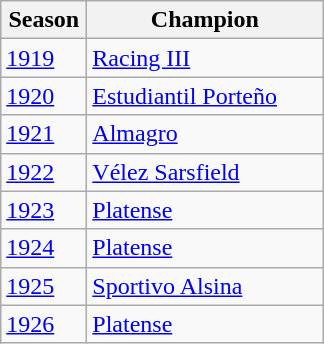<table class="wikitable sortable">
<tr>
<th width=50px>Season</th>
<th width=150px>Champion</th>
</tr>
<tr>
<td><a href='#'>1919</a></td>
<td><a href='#'>Racing III</a> </td>
</tr>
<tr>
<td><a href='#'>1920</a></td>
<td><a href='#'>Estudiantil Porteño</a></td>
</tr>
<tr>
<td><a href='#'>1921</a></td>
<td><a href='#'>Almagro</a></td>
</tr>
<tr>
<td><a href='#'>1922</a></td>
<td><a href='#'>Vélez Sarsfield</a></td>
</tr>
<tr>
<td><a href='#'>1923</a></td>
<td><a href='#'>Platense</a></td>
</tr>
<tr>
<td><a href='#'>1924</a></td>
<td><a href='#'>Platense</a></td>
</tr>
<tr>
<td><a href='#'>1925</a></td>
<td><a href='#'>Sportivo Alsina</a></td>
</tr>
<tr>
<td><a href='#'>1926</a></td>
<td><a href='#'>Platense</a></td>
</tr>
</table>
